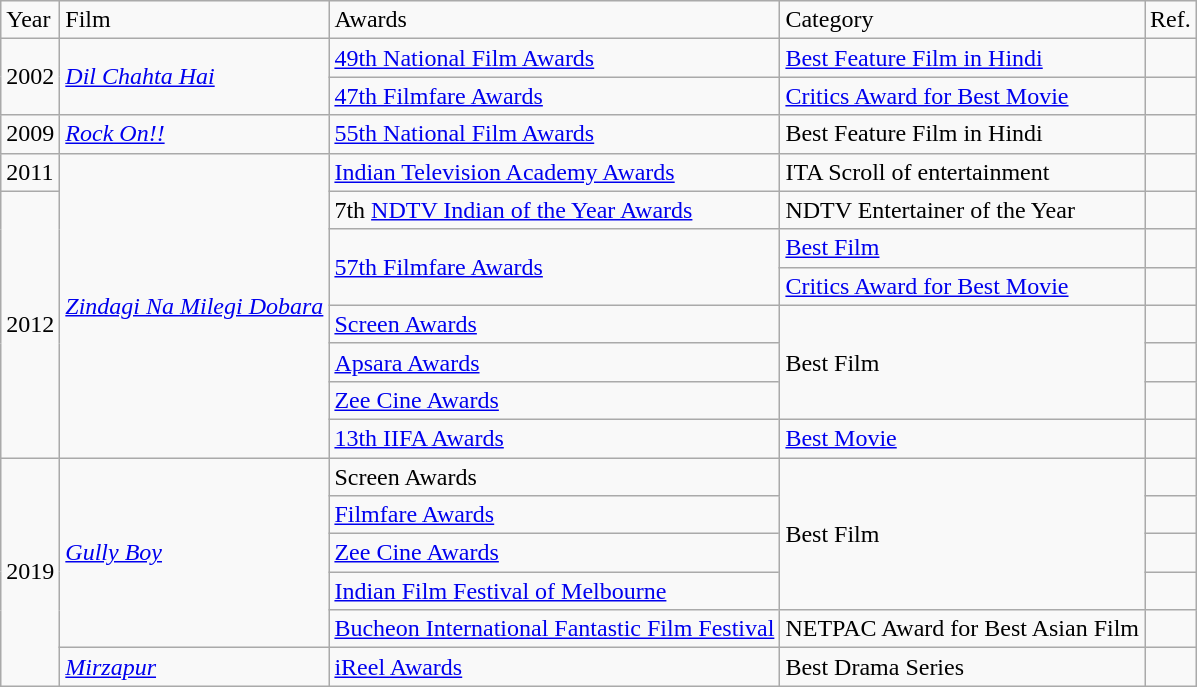<table class="wikitable">
<tr>
<td>Year</td>
<td>Film</td>
<td>Awards</td>
<td>Category</td>
<td>Ref.</td>
</tr>
<tr>
<td rowspan="2">2002</td>
<td rowspan="2"><em><a href='#'>Dil Chahta Hai</a></em></td>
<td><a href='#'>49th National Film Awards</a></td>
<td><a href='#'>Best Feature Film in Hindi</a></td>
<td style="text-align:center;"></td>
</tr>
<tr>
<td><a href='#'>47th Filmfare Awards</a></td>
<td><a href='#'>Critics Award for Best Movie</a></td>
<td></td>
</tr>
<tr>
<td>2009</td>
<td><em><a href='#'>Rock On!!</a></em></td>
<td><a href='#'>55th National Film Awards</a></td>
<td>Best Feature Film in Hindi</td>
<td style="text-align:center;"></td>
</tr>
<tr>
<td>2011</td>
<td rowspan="8"><em><a href='#'>Zindagi Na Milegi Dobara</a></em></td>
<td><a href='#'>Indian Television Academy Awards</a></td>
<td>ITA Scroll of entertainment</td>
<td></td>
</tr>
<tr>
<td rowspan="7">2012</td>
<td>7th <a href='#'>NDTV Indian of the Year Awards</a></td>
<td>NDTV Entertainer of the Year</td>
<td></td>
</tr>
<tr>
<td rowspan="2"><a href='#'>57th Filmfare Awards</a></td>
<td><a href='#'>Best Film</a></td>
<td></td>
</tr>
<tr>
<td><a href='#'>Critics Award for Best Movie</a></td>
<td style="text-align:center;"></td>
</tr>
<tr>
<td><a href='#'>Screen Awards</a></td>
<td rowspan="3">Best Film</td>
<td></td>
</tr>
<tr>
<td><a href='#'>Apsara Awards</a></td>
<td></td>
</tr>
<tr>
<td><a href='#'>Zee Cine Awards</a></td>
<td></td>
</tr>
<tr>
<td><a href='#'>13th IIFA Awards</a></td>
<td><a href='#'>Best Movie</a></td>
<td></td>
</tr>
<tr>
<td rowspan="6">2019</td>
<td rowspan="5"><em><a href='#'>Gully Boy</a></em></td>
<td>Screen Awards</td>
<td rowspan="4">Best Film</td>
<td></td>
</tr>
<tr>
<td><a href='#'>Filmfare Awards</a></td>
<td></td>
</tr>
<tr>
<td><a href='#'>Zee Cine Awards</a></td>
<td></td>
</tr>
<tr>
<td><a href='#'>Indian Film Festival of Melbourne</a></td>
<td></td>
</tr>
<tr>
<td><a href='#'>Bucheon International Fantastic Film Festival</a></td>
<td>NETPAC Award for Best Asian Film</td>
<td style="text-align:center;"></td>
</tr>
<tr>
<td><em><a href='#'>Mirzapur</a></em></td>
<td><a href='#'>iReel Awards</a></td>
<td>Best Drama Series</td>
<td></td>
</tr>
</table>
